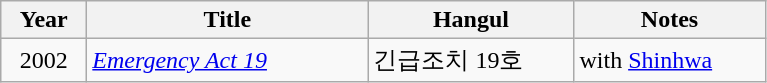<table class="wikitable">
<tr>
<th style="width:50px;">Year</th>
<th style="width:180px;">Title</th>
<th style="width:130px;">Hangul</th>
<th style="width:120px;">Notes</th>
</tr>
<tr>
<td style="text-align:center">2002</td>
<td><em><a href='#'>Emergency Act 19</a></em></td>
<td>긴급조치 19호</td>
<td>with <a href='#'>Shinhwa</a></td>
</tr>
</table>
